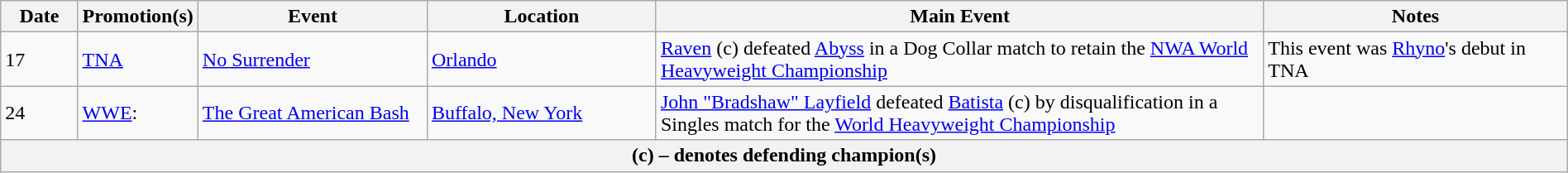<table class="wikitable" style="width:100%;">
<tr>
<th width=5%>Date</th>
<th width=5%>Promotion(s)</th>
<th width=15%>Event</th>
<th width=15%>Location</th>
<th width=40%>Main Event</th>
<th width=20%>Notes</th>
</tr>
<tr>
<td>17</td>
<td><a href='#'>TNA</a></td>
<td><a href='#'>No Surrender</a></td>
<td><a href='#'>Orlando</a></td>
<td><a href='#'>Raven</a> (c) defeated <a href='#'>Abyss</a> in a Dog Collar match to retain the <a href='#'>NWA World Heavyweight Championship</a></td>
<td>This event was <a href='#'>Rhyno</a>'s debut in TNA</td>
</tr>
<tr>
<td>24</td>
<td><a href='#'>WWE</a>:<br></td>
<td><a href='#'>The Great American Bash</a></td>
<td><a href='#'>Buffalo, New York</a></td>
<td><a href='#'>John "Bradshaw" Layfield</a> defeated <a href='#'>Batista</a> (c) by disqualification in a Singles match for the <a href='#'>World Heavyweight Championship</a></td>
<td></td>
</tr>
<tr>
<th colspan="6">(c) – denotes defending champion(s)</th>
</tr>
</table>
